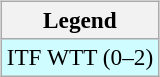<table>
<tr valign=top>
<td><br><table class=wikitable style=font-size:97%>
<tr>
<th>Legend</th>
</tr>
<tr bgcolor=cffcff>
<td>ITF WTT (0–2)</td>
</tr>
</table>
</td>
<td></td>
</tr>
</table>
